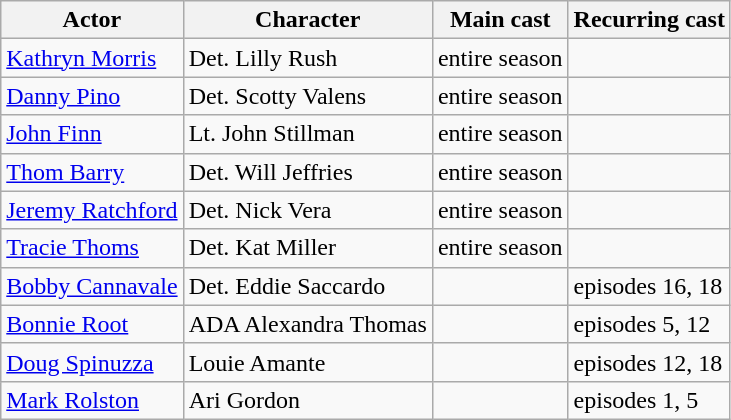<table class="wikitable sortable" border="1">
<tr>
<th>Actor</th>
<th>Character</th>
<th>Main cast</th>
<th>Recurring cast</th>
</tr>
<tr>
<td><a href='#'>Kathryn Morris</a></td>
<td>Det. Lilly Rush</td>
<td>entire season</td>
<td></td>
</tr>
<tr>
<td><a href='#'>Danny Pino</a></td>
<td>Det. Scotty Valens</td>
<td>entire season</td>
<td></td>
</tr>
<tr>
<td><a href='#'>John Finn</a></td>
<td>Lt. John Stillman</td>
<td>entire season</td>
<td></td>
</tr>
<tr>
<td><a href='#'>Thom Barry</a></td>
<td>Det. Will Jeffries</td>
<td>entire season</td>
<td></td>
</tr>
<tr>
<td><a href='#'>Jeremy Ratchford</a></td>
<td>Det. Nick Vera</td>
<td>entire season</td>
<td></td>
</tr>
<tr>
<td><a href='#'>Tracie Thoms</a></td>
<td>Det. Kat Miller</td>
<td>entire season</td>
<td></td>
</tr>
<tr>
<td><a href='#'>Bobby Cannavale</a></td>
<td>Det. Eddie Saccardo</td>
<td></td>
<td>episodes 16, 18</td>
</tr>
<tr>
<td><a href='#'>Bonnie Root</a></td>
<td>ADA Alexandra Thomas</td>
<td></td>
<td>episodes 5, 12</td>
</tr>
<tr>
<td><a href='#'>Doug Spinuzza</a></td>
<td>Louie Amante</td>
<td></td>
<td>episodes 12, 18</td>
</tr>
<tr>
<td><a href='#'>Mark Rolston</a></td>
<td>Ari Gordon</td>
<td></td>
<td>episodes 1, 5</td>
</tr>
</table>
